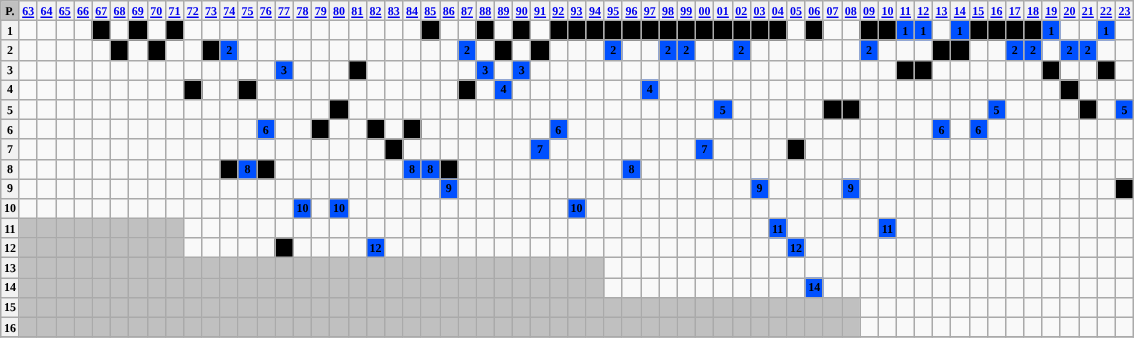<table class="wikitable" style="text-align: center; font-size:50%">
<tr>
<th style="background:#c0c0c0">P.</th>
<th><strong><a href='#'>63</a></strong></th>
<th><strong><a href='#'>64</a></strong></th>
<th><strong><a href='#'>65</a></strong></th>
<th><strong><a href='#'>66</a></strong></th>
<th><strong><a href='#'>67</a></strong></th>
<th><strong><a href='#'>68</a></strong></th>
<th><strong><a href='#'>69</a></strong></th>
<th><strong><a href='#'>70</a></strong></th>
<th><strong><a href='#'>71</a></strong></th>
<th><strong><a href='#'>72</a></strong></th>
<th><strong><a href='#'>73</a></strong></th>
<th><strong><a href='#'>74</a></strong></th>
<th><strong><a href='#'>75</a></strong></th>
<th><strong><a href='#'>76</a></strong></th>
<th><strong><a href='#'>77</a></strong></th>
<th><strong><a href='#'>78</a></strong></th>
<th><strong><a href='#'>79</a></strong></th>
<th><strong><a href='#'>80</a></strong></th>
<th><strong><a href='#'>81</a></strong></th>
<th><strong><a href='#'>82</a></strong></th>
<th><strong><a href='#'>83</a></strong></th>
<th><strong><a href='#'>84</a></strong></th>
<th><strong><a href='#'>85</a></strong></th>
<th><strong><a href='#'>86</a></strong></th>
<th><strong><a href='#'>87</a></strong></th>
<th><strong><a href='#'>88</a></strong></th>
<th><strong><a href='#'>89</a></strong></th>
<th><strong><a href='#'>90</a></strong></th>
<th><strong><a href='#'>91</a></strong></th>
<th><strong><a href='#'>92</a></strong></th>
<th><strong><a href='#'>93</a></strong></th>
<th><strong><a href='#'>94</a></strong></th>
<th><strong><a href='#'>95</a></strong></th>
<th><strong><a href='#'>96</a></strong></th>
<th><strong><a href='#'>97</a></strong></th>
<th><strong><a href='#'>98</a></strong></th>
<th><strong><a href='#'>99</a></strong></th>
<th><strong><a href='#'>00</a></strong></th>
<th><strong><a href='#'>01</a></strong></th>
<th><strong><a href='#'>02</a></strong></th>
<th><strong><a href='#'>03</a></strong></th>
<th><strong><a href='#'>04</a></strong></th>
<th><strong><a href='#'>05</a></strong></th>
<th><strong><a href='#'>06</a></strong></th>
<th><strong><a href='#'>07</a></strong></th>
<th><strong><a href='#'>08</a></strong></th>
<th><strong><a href='#'>09</a></strong></th>
<th><strong><a href='#'>10</a></strong></th>
<th><strong><a href='#'>11</a></strong></th>
<th><strong><a href='#'>12</a></strong></th>
<th><strong><a href='#'>13</a></strong></th>
<th><strong><a href='#'>14</a></strong></th>
<th><strong><a href='#'>15</a></strong></th>
<th><strong><a href='#'>16</a></strong></th>
<th><strong><a href='#'>17</a></strong></th>
<th><strong><a href='#'>18</a></strong></th>
<th><strong><a href='#'>19</a></strong></th>
<th><strong><a href='#'>20</a></strong></th>
<th><strong><a href='#'>21</a></strong></th>
<th><strong><a href='#'>22</a></strong></th>
<th><strong><a href='#'>23</a></strong></th>
</tr>
<tr>
<th>1</th>
<td></td>
<td></td>
<td></td>
<td></td>
<td style="background-color:black"><span><strong>1</strong></span></td>
<td></td>
<td style="background-color:black"><span><strong>1</strong></span></td>
<td></td>
<td style="background-color:black"><span><strong>1</strong></span></td>
<td></td>
<td></td>
<td></td>
<td></td>
<td></td>
<td></td>
<td></td>
<td></td>
<td></td>
<td></td>
<td></td>
<td></td>
<td></td>
<td style="background-color:black"><span><strong>1</strong></span></td>
<td></td>
<td></td>
<td style="background-color:black"><span><strong>1</strong></span></td>
<td></td>
<td style="background-color:black"><span><strong>1</strong></span></td>
<td></td>
<td style="background-color:black"><span><strong>1</strong></span></td>
<td style="background-color:black"><span><strong>1</strong></span></td>
<td style="background-color:black"><span><strong>1</strong></span></td>
<td style="background-color:black"><span><strong>1</strong></span></td>
<td style="background-color:black"><span><strong>1</strong></span></td>
<td style="background-color:black"><span><strong>1</strong></span></td>
<td style="background-color:black"><span><strong>1</strong></span></td>
<td style="background-color:black"><span><strong>1</strong></span></td>
<td style="background-color:black"><span><strong>1</strong></span></td>
<td style="background-color:black"><span><strong>1</strong></span></td>
<td style="background-color:black"><span><strong>1</strong></span></td>
<td style="background-color:black"><span><strong>1</strong></span></td>
<td style="background-color:black"><span><strong>1</strong></span></td>
<td></td>
<td style="background-color:black"><span><strong>1</strong></span></td>
<td></td>
<td></td>
<td style="background-color:black"><span><strong>1</strong></span></td>
<td style="background-color:black"><span><strong>1</strong></span></td>
<td style="background-color:#0050ff"><span><strong>1</strong> </span></td>
<td style="background-color:#0050ff"><span><strong>1</strong></span></td>
<td></td>
<td style="background-color:#0050ff"><span><strong>1</strong></span></td>
<td style="background-color:black"><span><strong>1</strong></span></td>
<td style="background-color:black"><span><strong>1</strong></span></td>
<td style="background-color:black"><span><strong>1</strong></span></td>
<td style="background-color:black"><span><strong>1</strong></span></td>
<td style="background-color:#0050ff"><span><strong>1</strong></span></td>
<td></td>
<td></td>
<td style="background-color:#0050ff"><span><strong>1</strong></span></td>
<td></td>
</tr>
<tr>
<th>2</th>
<td></td>
<td></td>
<td></td>
<td></td>
<td></td>
<td style="background-color:black"><span><strong>2</strong></span></td>
<td></td>
<td style="background-color:black"><span><strong>2</strong></span></td>
<td></td>
<td></td>
<td style="background-color:black"><span><strong>2</strong></span></td>
<td style="background-color:#0050ff"><span><strong>2</strong></span></td>
<td></td>
<td></td>
<td></td>
<td></td>
<td></td>
<td></td>
<td></td>
<td></td>
<td></td>
<td></td>
<td></td>
<td></td>
<td style="background-color:#0050ff"><span><strong>2</strong></span></td>
<td></td>
<td style="background-color:black"><span><strong>2</strong></span></td>
<td></td>
<td style="background-color:black"><span><strong>2</strong></span></td>
<td></td>
<td></td>
<td></td>
<td style="background-color:#0050ff"><span><strong>2</strong></span></td>
<td></td>
<td></td>
<td style="background-color:#0050ff"><span><strong>2</strong></span></td>
<td style="background-color:#0050ff"><span><strong>2</strong></span></td>
<td></td>
<td></td>
<td style="background-color:#0050ff"><span><strong>2</strong></span></td>
<td></td>
<td></td>
<td></td>
<td></td>
<td></td>
<td></td>
<td style="background-color:#0050ff"><span><strong>2</strong></span></td>
<td></td>
<td></td>
<td></td>
<td style="background-color:black"><span><strong>2</strong></span></td>
<td style="background-color:black"><span><strong>2</strong></span></td>
<td></td>
<td></td>
<td style="background-color:#0050ff"><span><strong>2</strong></span></td>
<td style="background-color:#0050ff"><span><strong>2</strong></span></td>
<td></td>
<td style="background-color:#0050ff"><span><strong>2</strong></span></td>
<td style="background-color:#0050ff"><span><strong>2</strong></span></td>
<td></td>
<td></td>
</tr>
<tr>
<th>3</th>
<td></td>
<td></td>
<td></td>
<td></td>
<td></td>
<td></td>
<td></td>
<td></td>
<td></td>
<td></td>
<td></td>
<td></td>
<td></td>
<td></td>
<td style="background-color:#0050ff"><span><strong>3</strong></span></td>
<td></td>
<td></td>
<td></td>
<td style="background-color:black"><span><strong>3</strong></span></td>
<td></td>
<td></td>
<td></td>
<td></td>
<td></td>
<td></td>
<td style="background-color:#0050ff"><span><strong>3</strong></span></td>
<td></td>
<td style="background-color:#0050ff"><span><strong>3</strong></span></td>
<td></td>
<td></td>
<td></td>
<td></td>
<td></td>
<td></td>
<td></td>
<td></td>
<td></td>
<td></td>
<td></td>
<td></td>
<td></td>
<td></td>
<td></td>
<td></td>
<td></td>
<td></td>
<td></td>
<td></td>
<td style="background-color:black"><span><strong>3</strong></span></td>
<td style="background-color:black"><span><strong>3</strong> </span></td>
<td></td>
<td></td>
<td></td>
<td></td>
<td></td>
<td></td>
<td style="background-color:black"><span><strong>3</strong></span></td>
<td></td>
<td></td>
<td style="background-color:black"><span><strong>3</strong></span></td>
<td></td>
</tr>
<tr>
<th>4</th>
<td></td>
<td></td>
<td></td>
<td></td>
<td></td>
<td></td>
<td></td>
<td></td>
<td></td>
<td style="background-color:black"><span><strong>4</strong></span></td>
<td></td>
<td></td>
<td style="background-color:black"><span><strong>4</strong></span></td>
<td></td>
<td></td>
<td></td>
<td></td>
<td></td>
<td></td>
<td></td>
<td></td>
<td></td>
<td></td>
<td></td>
<td style="background-color:black"><span><strong>4</strong></span></td>
<td></td>
<td style="background-color:#0050ff"><span><strong>4</strong></span></td>
<td></td>
<td></td>
<td></td>
<td></td>
<td></td>
<td></td>
<td></td>
<td style="background-color:#0050ff"><span><strong>4</strong></span></td>
<td></td>
<td></td>
<td></td>
<td></td>
<td></td>
<td></td>
<td></td>
<td></td>
<td></td>
<td></td>
<td></td>
<td></td>
<td></td>
<td></td>
<td></td>
<td></td>
<td></td>
<td></td>
<td></td>
<td></td>
<td></td>
<td></td>
<td style="background-color:black"><span><strong>4</strong></span></td>
<td></td>
<td></td>
<td></td>
</tr>
<tr>
<th>5</th>
<td></td>
<td></td>
<td></td>
<td></td>
<td></td>
<td></td>
<td></td>
<td></td>
<td></td>
<td></td>
<td></td>
<td></td>
<td></td>
<td></td>
<td></td>
<td></td>
<td></td>
<td style="background-color:black"><span><strong>5</strong></span></td>
<td></td>
<td></td>
<td></td>
<td></td>
<td></td>
<td></td>
<td></td>
<td></td>
<td></td>
<td></td>
<td></td>
<td></td>
<td></td>
<td></td>
<td></td>
<td></td>
<td></td>
<td></td>
<td></td>
<td></td>
<td style="background-color:#0050ff"><span><strong>5</strong></span></td>
<td></td>
<td></td>
<td></td>
<td></td>
<td></td>
<td style="background-color:black"><span><strong>5</strong></span></td>
<td style="background-color:black"><span><strong>5</strong></span></td>
<td></td>
<td></td>
<td></td>
<td></td>
<td></td>
<td></td>
<td></td>
<td style="background-color:#0050ff"><span><strong>5</strong></span></td>
<td></td>
<td></td>
<td></td>
<td></td>
<td style="background-color:black"><span><strong>5</strong></span></td>
<td></td>
<td style="background-color:#0050ff"><span><strong>5</strong></span></td>
</tr>
<tr>
<th>6</th>
<td></td>
<td></td>
<td></td>
<td></td>
<td></td>
<td></td>
<td></td>
<td></td>
<td></td>
<td></td>
<td></td>
<td></td>
<td></td>
<td style="background-color:#0050ff"><span><strong>6</strong></span></td>
<td></td>
<td></td>
<td style="background-color:black"><span><strong>6</strong></span></td>
<td></td>
<td></td>
<td style="background-color:black"><span><strong>6</strong></span></td>
<td></td>
<td style="background-color:black"><span><strong>6</strong></span></td>
<td></td>
<td></td>
<td></td>
<td></td>
<td></td>
<td></td>
<td></td>
<td style="background-color:#0050ff"><span><strong>6</strong></span></td>
<td></td>
<td></td>
<td></td>
<td></td>
<td></td>
<td></td>
<td></td>
<td></td>
<td></td>
<td></td>
<td></td>
<td></td>
<td></td>
<td></td>
<td></td>
<td></td>
<td></td>
<td></td>
<td></td>
<td></td>
<td style="background-color:#0050ff"><span><strong>6</strong></span></td>
<td></td>
<td style="background-color:#0050ff"><span><strong>6</strong></span></td>
<td></td>
<td></td>
<td></td>
<td></td>
<td></td>
<td></td>
<td></td>
<td></td>
</tr>
<tr>
<th>7</th>
<td></td>
<td></td>
<td></td>
<td></td>
<td></td>
<td></td>
<td></td>
<td></td>
<td></td>
<td></td>
<td></td>
<td></td>
<td></td>
<td></td>
<td></td>
<td></td>
<td></td>
<td></td>
<td></td>
<td></td>
<td style="background-color:black"><span><strong>7</strong></span></td>
<td></td>
<td></td>
<td></td>
<td></td>
<td></td>
<td></td>
<td></td>
<td style="background-color:#0050ff"><span><strong>7</strong></span></td>
<td></td>
<td></td>
<td></td>
<td></td>
<td></td>
<td></td>
<td></td>
<td></td>
<td style="background-color:#0050ff"><span><strong>7</strong></span></td>
<td></td>
<td></td>
<td></td>
<td></td>
<td style="background-color:black"><span><strong>7</strong></span></td>
<td></td>
<td></td>
<td></td>
<td></td>
<td></td>
<td></td>
<td></td>
<td></td>
<td></td>
<td></td>
<td></td>
<td></td>
<td></td>
<td></td>
<td></td>
<td></td>
<td></td>
<td></td>
</tr>
<tr>
<th>8</th>
<td></td>
<td></td>
<td></td>
<td></td>
<td></td>
<td></td>
<td></td>
<td></td>
<td></td>
<td></td>
<td></td>
<td style="background-color:black"><span><strong>8</strong></span></td>
<td style="background-color:#0050ff"><span><strong>8</strong></span></td>
<td style="background-color:black"><span><strong>8</strong></span></td>
<td></td>
<td></td>
<td></td>
<td></td>
<td></td>
<td></td>
<td></td>
<td style="background-color:#0050ff"><span><strong>8</strong></span></td>
<td style="background-color:#0050ff"><span><strong>8</strong></span></td>
<td style="background-color:black"><span><strong>8</strong></span></td>
<td></td>
<td></td>
<td></td>
<td></td>
<td></td>
<td></td>
<td></td>
<td></td>
<td></td>
<td style="background-color:#0050ff"><span><strong>8</strong></span></td>
<td></td>
<td></td>
<td></td>
<td></td>
<td></td>
<td></td>
<td></td>
<td></td>
<td></td>
<td></td>
<td></td>
<td></td>
<td></td>
<td></td>
<td></td>
<td></td>
<td></td>
<td></td>
<td></td>
<td></td>
<td></td>
<td></td>
<td></td>
<td></td>
<td></td>
<td></td>
<td></td>
</tr>
<tr>
<th>9</th>
<td></td>
<td></td>
<td></td>
<td></td>
<td></td>
<td></td>
<td></td>
<td></td>
<td></td>
<td></td>
<td></td>
<td></td>
<td></td>
<td></td>
<td></td>
<td></td>
<td></td>
<td></td>
<td></td>
<td></td>
<td></td>
<td></td>
<td></td>
<td style="background-color:#0050ff"><span><strong>9</strong></span></td>
<td></td>
<td></td>
<td></td>
<td></td>
<td></td>
<td></td>
<td></td>
<td></td>
<td></td>
<td></td>
<td></td>
<td></td>
<td></td>
<td></td>
<td></td>
<td></td>
<td style="background-color:#0050ff"><span><strong>9</strong></span></td>
<td></td>
<td></td>
<td></td>
<td></td>
<td style="background-color:#0050ff"><span><strong>9</strong></span></td>
<td></td>
<td></td>
<td></td>
<td></td>
<td></td>
<td></td>
<td></td>
<td></td>
<td></td>
<td></td>
<td></td>
<td></td>
<td></td>
<td></td>
<td style="background-color:black"><span><strong>9</strong></span></td>
</tr>
<tr>
<th>10</th>
<td></td>
<td></td>
<td></td>
<td></td>
<td></td>
<td></td>
<td></td>
<td></td>
<td></td>
<td></td>
<td></td>
<td></td>
<td></td>
<td></td>
<td></td>
<td style="background-color:#0050ff"><span><strong>10</strong></span></td>
<td></td>
<td style="background-color:#0050ff"><span><strong>10</strong></span></td>
<td></td>
<td></td>
<td></td>
<td></td>
<td></td>
<td></td>
<td></td>
<td></td>
<td></td>
<td></td>
<td></td>
<td></td>
<td style="background-color:#0050ff"><span><strong>10</strong></span></td>
<td></td>
<td></td>
<td></td>
<td></td>
<td></td>
<td></td>
<td></td>
<td></td>
<td></td>
<td></td>
<td></td>
<td></td>
<td></td>
<td></td>
<td></td>
<td></td>
<td></td>
<td></td>
<td></td>
<td></td>
<td></td>
<td></td>
<td></td>
<td></td>
<td></td>
<td></td>
<td></td>
<td></td>
<td></td>
<td></td>
</tr>
<tr>
<th>11</th>
<td style="background:#c0c0c0"></td>
<td style="background:#c0c0c0"></td>
<td style="background:#c0c0c0"></td>
<td style="background:#c0c0c0"></td>
<td style="background:#c0c0c0"></td>
<td style="background:#c0c0c0"></td>
<td style="background:#c0c0c0"></td>
<td style="background:#c0c0c0"></td>
<td style="background:#c0c0c0"></td>
<td></td>
<td></td>
<td></td>
<td></td>
<td></td>
<td></td>
<td></td>
<td></td>
<td></td>
<td></td>
<td></td>
<td></td>
<td></td>
<td></td>
<td></td>
<td></td>
<td></td>
<td></td>
<td></td>
<td></td>
<td></td>
<td></td>
<td></td>
<td></td>
<td></td>
<td></td>
<td></td>
<td></td>
<td></td>
<td></td>
<td></td>
<td></td>
<td style="background-color:#0050ff"><span><strong>11</strong></span></td>
<td></td>
<td></td>
<td></td>
<td></td>
<td></td>
<td style="background-color:#0050ff"><span><strong>11</strong></span></td>
<td></td>
<td></td>
<td></td>
<td></td>
<td></td>
<td></td>
<td></td>
<td></td>
<td></td>
<td></td>
<td></td>
<td></td>
<td></td>
</tr>
<tr>
<th>12</th>
<td style="background:#c0c0c0"></td>
<td style="background:#c0c0c0"></td>
<td style="background:#c0c0c0"></td>
<td style="background:#c0c0c0"></td>
<td style="background:#c0c0c0"></td>
<td style="background:#c0c0c0"></td>
<td style="background:#c0c0c0"></td>
<td style="background:#c0c0c0"></td>
<td style="background:#c0c0c0"></td>
<td></td>
<td></td>
<td></td>
<td></td>
<td></td>
<td style="background-color:black"><span><strong>12</strong></span></td>
<td></td>
<td></td>
<td></td>
<td></td>
<td style="background-color:#0050ff"><span><strong>12</strong></span></td>
<td></td>
<td></td>
<td></td>
<td></td>
<td></td>
<td></td>
<td></td>
<td></td>
<td></td>
<td></td>
<td></td>
<td></td>
<td></td>
<td></td>
<td></td>
<td></td>
<td></td>
<td></td>
<td></td>
<td></td>
<td></td>
<td></td>
<td style="background-color:#0050ff"><span><strong>12</strong></span></td>
<td></td>
<td></td>
<td></td>
<td></td>
<td></td>
<td></td>
<td></td>
<td></td>
<td></td>
<td></td>
<td></td>
<td></td>
<td></td>
<td></td>
<td></td>
<td></td>
<td></td>
<td></td>
</tr>
<tr>
<th>13</th>
<td style="background:#c0c0c0"></td>
<td style="background:#c0c0c0"></td>
<td style="background:#c0c0c0"></td>
<td style="background:#c0c0c0"></td>
<td style="background:#c0c0c0"></td>
<td style="background:#c0c0c0"></td>
<td style="background:#c0c0c0"></td>
<td style="background:#c0c0c0"></td>
<td style="background:#c0c0c0"></td>
<td style="background:#c0c0c0"></td>
<td style="background:#c0c0c0"></td>
<td style="background:#c0c0c0"></td>
<td style="background:#c0c0c0"></td>
<td style="background:#c0c0c0"></td>
<td style="background:#c0c0c0"></td>
<td style="background:#c0c0c0"></td>
<td style="background:#c0c0c0"></td>
<td style="background:#c0c0c0"></td>
<td style="background:#c0c0c0"></td>
<td style="background:#c0c0c0"></td>
<td style="background:#c0c0c0"></td>
<td style="background:#c0c0c0"></td>
<td style="background:#c0c0c0"></td>
<td style="background:#c0c0c0"></td>
<td style="background:#c0c0c0"></td>
<td style="background:#c0c0c0"></td>
<td style="background:#c0c0c0"></td>
<td style="background:#c0c0c0"></td>
<td style="background:#c0c0c0"></td>
<td style="background:#c0c0c0"></td>
<td style="background:#c0c0c0"></td>
<td style="background:#c0c0c0"></td>
<td></td>
<td></td>
<td></td>
<td></td>
<td></td>
<td></td>
<td></td>
<td></td>
<td></td>
<td></td>
<td></td>
<td></td>
<td></td>
<td></td>
<td></td>
<td></td>
<td></td>
<td></td>
<td></td>
<td></td>
<td></td>
<td></td>
<td></td>
<td></td>
<td></td>
<td></td>
<td></td>
<td></td>
<td></td>
</tr>
<tr>
<th>14</th>
<td style="background:#c0c0c0"></td>
<td style="background:#c0c0c0"></td>
<td style="background:#c0c0c0"></td>
<td style="background:#c0c0c0"></td>
<td style="background:#c0c0c0"></td>
<td style="background:#c0c0c0"></td>
<td style="background:#c0c0c0"></td>
<td style="background:#c0c0c0"></td>
<td style="background:#c0c0c0"></td>
<td style="background:#c0c0c0"></td>
<td style="background:#c0c0c0"></td>
<td style="background:#c0c0c0"></td>
<td style="background:#c0c0c0"></td>
<td style="background:#c0c0c0"></td>
<td style="background:#c0c0c0"></td>
<td style="background:#c0c0c0"></td>
<td style="background:#c0c0c0"></td>
<td style="background:#c0c0c0"></td>
<td style="background:#c0c0c0"></td>
<td style="background:#c0c0c0"></td>
<td style="background:#c0c0c0"></td>
<td style="background:#c0c0c0"></td>
<td style="background:#c0c0c0"></td>
<td style="background:#c0c0c0"></td>
<td style="background:#c0c0c0"></td>
<td style="background:#c0c0c0"></td>
<td style="background:#c0c0c0"></td>
<td style="background:#c0c0c0"></td>
<td style="background:#c0c0c0"></td>
<td style="background:#c0c0c0"></td>
<td style="background:#c0c0c0"></td>
<td style="background:#c0c0c0"></td>
<td></td>
<td></td>
<td></td>
<td></td>
<td></td>
<td></td>
<td></td>
<td></td>
<td></td>
<td></td>
<td></td>
<td style="background-color:#0050ff"><span><strong>14</strong> </span></td>
<td></td>
<td></td>
<td></td>
<td></td>
<td></td>
<td></td>
<td></td>
<td></td>
<td></td>
<td></td>
<td></td>
<td></td>
<td></td>
<td></td>
<td></td>
<td></td>
<td></td>
</tr>
<tr>
<th>15</th>
<td style="background:#c0c0c0"></td>
<td style="background:#c0c0c0"></td>
<td style="background:#c0c0c0"></td>
<td style="background:#c0c0c0"></td>
<td style="background:#c0c0c0"></td>
<td style="background:#c0c0c0"></td>
<td style="background:#c0c0c0"></td>
<td style="background:#c0c0c0"></td>
<td style="background:#c0c0c0"></td>
<td style="background:#c0c0c0"></td>
<td style="background:#c0c0c0"></td>
<td style="background:#c0c0c0"></td>
<td style="background:#c0c0c0"></td>
<td style="background:#c0c0c0"></td>
<td style="background:#c0c0c0"></td>
<td style="background:#c0c0c0"></td>
<td style="background:#c0c0c0"></td>
<td style="background:#c0c0c0"></td>
<td style="background:#c0c0c0"></td>
<td style="background:#c0c0c0"></td>
<td style="background:#c0c0c0"></td>
<td style="background:#c0c0c0"></td>
<td style="background:#c0c0c0"></td>
<td style="background:#c0c0c0"></td>
<td style="background:#c0c0c0"></td>
<td style="background:#c0c0c0"></td>
<td style="background:#c0c0c0"></td>
<td style="background:#c0c0c0"></td>
<td style="background:#c0c0c0"></td>
<td style="background:#c0c0c0"></td>
<td style="background:#c0c0c0"></td>
<td style="background:#c0c0c0"></td>
<td style="background:#c0c0c0"></td>
<td style="background:#c0c0c0"></td>
<td style="background:#c0c0c0"></td>
<td style="background:#c0c0c0"></td>
<td style="background:#c0c0c0"></td>
<td style="background:#c0c0c0"></td>
<td style="background:#c0c0c0"></td>
<td style="background:#c0c0c0"></td>
<td style="background:#c0c0c0"></td>
<td style="background:#c0c0c0"></td>
<td style="background:#c0c0c0"></td>
<td style="background:#c0c0c0"></td>
<td style="background:#c0c0c0"></td>
<td style="background:#c0c0c0"></td>
<td></td>
<td></td>
<td></td>
<td></td>
<td></td>
<td></td>
<td></td>
<td></td>
<td></td>
<td></td>
<td></td>
<td></td>
<td></td>
<td></td>
<td></td>
</tr>
<tr>
<th>16</th>
<td style="background:#c0c0c0"></td>
<td style="background:#c0c0c0"></td>
<td style="background:#c0c0c0"></td>
<td style="background:#c0c0c0"></td>
<td style="background:#c0c0c0"></td>
<td style="background:#c0c0c0"></td>
<td style="background:#c0c0c0"></td>
<td style="background:#c0c0c0"></td>
<td style="background:#c0c0c0"></td>
<td style="background:#c0c0c0"></td>
<td style="background:#c0c0c0"></td>
<td style="background:#c0c0c0"></td>
<td style="background:#c0c0c0"></td>
<td style="background:#c0c0c0"></td>
<td style="background:#c0c0c0"></td>
<td style="background:#c0c0c0"></td>
<td style="background:#c0c0c0"></td>
<td style="background:#c0c0c0"></td>
<td style="background:#c0c0c0"></td>
<td style="background:#c0c0c0"></td>
<td style="background:#c0c0c0"></td>
<td style="background:#c0c0c0"></td>
<td style="background:#c0c0c0"></td>
<td style="background:#c0c0c0"></td>
<td style="background:#c0c0c0"></td>
<td style="background:#c0c0c0"></td>
<td style="background:#c0c0c0"></td>
<td style="background:#c0c0c0"></td>
<td style="background:#c0c0c0"></td>
<td style="background:#c0c0c0"></td>
<td style="background:#c0c0c0"></td>
<td style="background:#c0c0c0"></td>
<td style="background:#c0c0c0"></td>
<td style="background:#c0c0c0"></td>
<td style="background:#c0c0c0"></td>
<td style="background:#c0c0c0"></td>
<td style="background:#c0c0c0"></td>
<td style="background:#c0c0c0"></td>
<td style="background:#c0c0c0"></td>
<td style="background:#c0c0c0"></td>
<td style="background:#c0c0c0"></td>
<td style="background:#c0c0c0"></td>
<td style="background:#c0c0c0"></td>
<td style="background:#c0c0c0"></td>
<td style="background:#c0c0c0"></td>
<td style="background:#c0c0c0"></td>
<td></td>
<td></td>
<td></td>
<td></td>
<td></td>
<td></td>
<td></td>
<td></td>
<td></td>
<td></td>
<td></td>
<td></td>
<td></td>
<td></td>
<td></td>
</tr>
<tr>
</tr>
</table>
